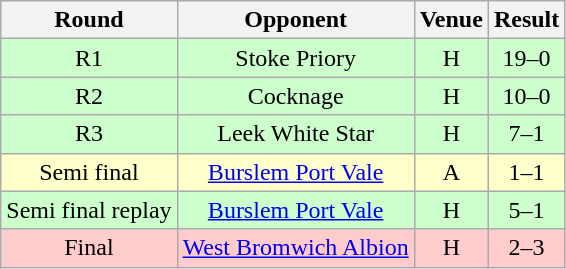<table class="wikitable" style="font-size:100%; text-align:center">
<tr>
<th>Round</th>
<th>Opponent</th>
<th>Venue</th>
<th>Result</th>
</tr>
<tr style="background-color: #CCFFCC;">
<td>R1</td>
<td>Stoke Priory</td>
<td>H</td>
<td>19–0</td>
</tr>
<tr style="background-color: #CCFFCC;">
<td>R2</td>
<td>Cocknage</td>
<td>H</td>
<td>10–0</td>
</tr>
<tr style="background-color: #CCFFCC;">
<td>R3</td>
<td>Leek White Star</td>
<td>H</td>
<td>7–1</td>
</tr>
<tr style="background-color: #FFFFCC;">
<td>Semi final</td>
<td><a href='#'>Burslem Port Vale</a></td>
<td>A</td>
<td>1–1</td>
</tr>
<tr style="background-color: #CCFFCC;">
<td>Semi final replay</td>
<td><a href='#'>Burslem Port Vale</a></td>
<td>H</td>
<td>5–1</td>
</tr>
<tr style="background-color: #FFCCCC;">
<td>Final</td>
<td><a href='#'>West Bromwich Albion</a></td>
<td>H</td>
<td>2–3</td>
</tr>
</table>
